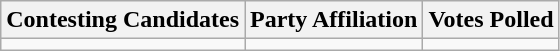<table class="wikitable sortable">
<tr>
<th>Contesting Candidates</th>
<th>Party Affiliation</th>
<th>Votes Polled</th>
</tr>
<tr>
<td></td>
<td></td>
<td></td>
</tr>
</table>
